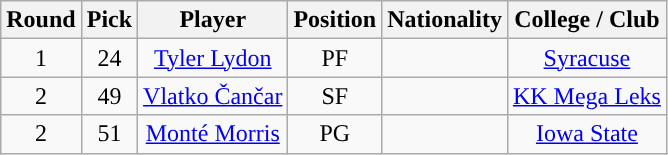<table class="wikitable sortable sortable">
<tr>
<th>Round</th>
<th>Pick</th>
<th>Player</th>
<th>Position</th>
<th>Nationality</th>
<th>College / Club</th>
</tr>
<tr style="text-align: center">
<td>1</td>
<td>24</td>
<td><a href='#'>Tyler Lydon</a></td>
<td>PF</td>
<td></td>
<td><a href='#'>Syracuse</a></td>
</tr>
<tr style="text-align: center">
<td>2</td>
<td>49</td>
<td><a href='#'>Vlatko Čančar</a></td>
<td>SF</td>
<td></td>
<td><a href='#'>KK Mega Leks</a></td>
</tr>
<tr style="text-align: center">
<td>2</td>
<td>51</td>
<td><a href='#'>Monté Morris</a></td>
<td>PG</td>
<td></td>
<td><a href='#'>Iowa State</a></td>
</tr>
</table>
